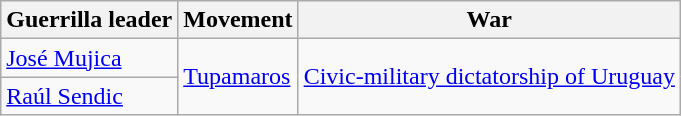<table class="wikitable">
<tr>
<th>Guerrilla leader</th>
<th>Movement</th>
<th>War</th>
</tr>
<tr>
<td><a href='#'>José Mujica</a></td>
<td rowspan="2"><a href='#'>Tupamaros</a></td>
<td rowspan="2"><a href='#'>Civic-military dictatorship of Uruguay</a></td>
</tr>
<tr>
<td><a href='#'>Raúl Sendic</a></td>
</tr>
</table>
